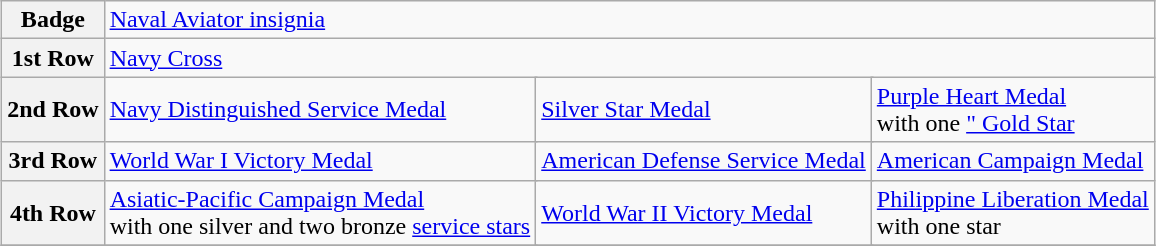<table class="wikitable"style="margin-left:auto; margin-right:auto;">
<tr>
<th>Badge</th>
<td colspan="14"><a href='#'>Naval Aviator insignia</a></td>
</tr>
<tr>
<th>1st Row</th>
<td colspan="14"><a href='#'>Navy Cross</a></td>
</tr>
<tr>
<th>2nd Row</th>
<td colspan="3"><a href='#'>Navy Distinguished Service Medal</a></td>
<td colspan="3"><a href='#'>Silver Star Medal</a></td>
<td colspan="3"><a href='#'>Purple Heart Medal</a> <br>with one <a href='#'>" Gold Star</a></td>
</tr>
<tr>
<th>3rd Row</th>
<td colspan="3"><a href='#'>World War I Victory Medal</a></td>
<td colspan="3"><a href='#'>American Defense Service Medal</a></td>
<td colspan="3"><a href='#'>American Campaign Medal</a></td>
</tr>
<tr>
<th>4th Row</th>
<td colspan="3"><a href='#'>Asiatic-Pacific Campaign Medal</a> <br>with one silver and two bronze <a href='#'>service stars</a></td>
<td colspan="3"><a href='#'>World War II Victory Medal</a></td>
<td colspan="3"><a href='#'>Philippine Liberation Medal</a> <br>with one star</td>
</tr>
<tr>
</tr>
</table>
